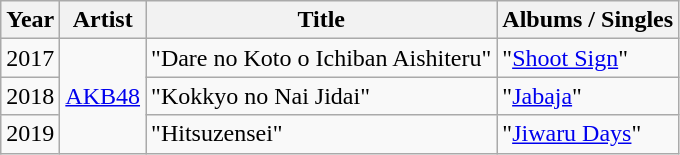<table class="wikitable sortable">
<tr>
<th>Year</th>
<th>Artist</th>
<th>Title</th>
<th>Albums / Singles</th>
</tr>
<tr>
<td>2017</td>
<td rowspan="3"><a href='#'>AKB48</a></td>
<td>"Dare no Koto o Ichiban Aishiteru"</td>
<td>"<a href='#'>Shoot Sign</a>"</td>
</tr>
<tr>
<td>2018</td>
<td>"Kokkyo no Nai Jidai"</td>
<td>"<a href='#'>Jabaja</a>"</td>
</tr>
<tr>
<td>2019</td>
<td>"Hitsuzensei"</td>
<td>"<a href='#'>Jiwaru Days</a>"</td>
</tr>
</table>
